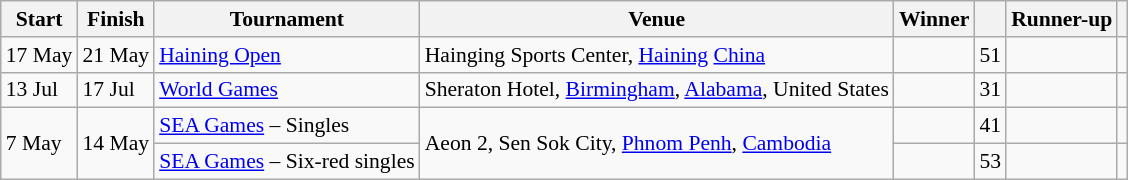<table class="wikitable" style="font-size: 90%">
<tr>
<th>Start</th>
<th>Finish</th>
<th>Tournament</th>
<th>Venue</th>
<th>Winner</th>
<th></th>
<th>Runner-up</th>
<th></th>
</tr>
<tr>
<td>17 May</td>
<td>21 May</td>
<td><a href='#'>Haining Open</a></td>
<td>Hainging Sports Center, <a href='#'>Haining</a> <a href='#'>China</a></td>
<td></td>
<td style="text-align:center;">51</td>
<td></td>
<td style="text-align:center;"></td>
</tr>
<tr>
<td>13 Jul</td>
<td>17 Jul</td>
<td><a href='#'>World Games</a></td>
<td>Sheraton Hotel, <a href='#'>Birmingham</a>, <a href='#'>Alabama</a>, United States</td>
<td></td>
<td style="text-align:center;">31</td>
<td></td>
<td style="text-align:center;"></td>
</tr>
<tr>
<td rowspan="2">7 May</td>
<td rowspan="2">14 May</td>
<td><a href='#'>SEA Games</a> – Singles</td>
<td rowspan="2">Aeon 2, Sen Sok City, <a href='#'>Phnom Penh</a>, <a href='#'>Cambodia</a></td>
<td></td>
<td>41</td>
<td></td>
<td style="text-align: center;"></td>
</tr>
<tr>
<td><a href='#'>SEA Games</a> – Six-red singles</td>
<td></td>
<td>53</td>
<td></td>
<td style="text-align: center;"></td>
</tr>
</table>
